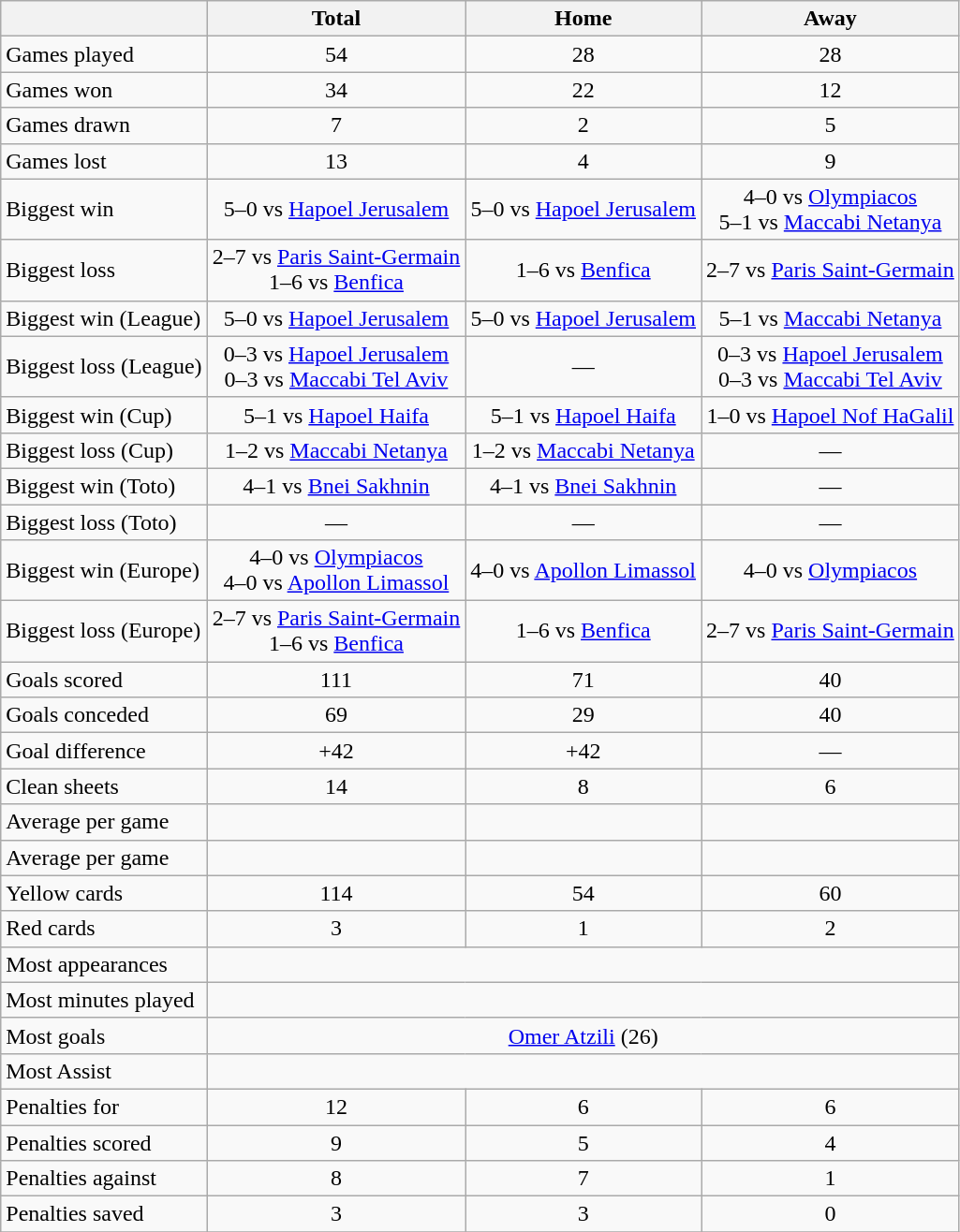<table class="wikitable" style="text-align: center;">
<tr>
<th></th>
<th>Total</th>
<th>Home</th>
<th>Away</th>
</tr>
<tr>
<td align=left>Games played</td>
<td>54</td>
<td>28</td>
<td>28</td>
</tr>
<tr>
<td align=left>Games won</td>
<td>34</td>
<td>22</td>
<td>12</td>
</tr>
<tr>
<td align=left>Games drawn</td>
<td>7</td>
<td>2</td>
<td>5</td>
</tr>
<tr>
<td align=left>Games lost</td>
<td>13</td>
<td>4</td>
<td>9</td>
</tr>
<tr>
<td align=left>Biggest win</td>
<td>5–0 vs <a href='#'>Hapoel Jerusalem</a></td>
<td>5–0 vs <a href='#'>Hapoel Jerusalem</a></td>
<td>4–0 vs <a href='#'>Olympiacos</a><br> 5–1 vs <a href='#'>Maccabi Netanya</a></td>
</tr>
<tr>
<td align=left>Biggest loss</td>
<td>2–7 vs <a href='#'>Paris Saint-Germain</a><br>1–6 vs <a href='#'>Benfica</a></td>
<td>1–6 vs <a href='#'>Benfica</a></td>
<td>2–7 vs <a href='#'>Paris Saint-Germain</a></td>
</tr>
<tr>
<td align=left>Biggest win (League)</td>
<td>5–0 vs <a href='#'>Hapoel Jerusalem</a></td>
<td>5–0 vs <a href='#'>Hapoel Jerusalem</a></td>
<td>5–1 vs <a href='#'>Maccabi Netanya</a></td>
</tr>
<tr>
<td align=left>Biggest loss (League)</td>
<td>0–3 vs <a href='#'>Hapoel Jerusalem</a><br>0–3 vs <a href='#'>Maccabi Tel Aviv</a></td>
<td>—</td>
<td>0–3 vs <a href='#'>Hapoel Jerusalem</a><br>0–3 vs <a href='#'>Maccabi Tel Aviv</a></td>
</tr>
<tr>
<td align=left>Biggest win (Cup)</td>
<td>5–1 vs <a href='#'>Hapoel Haifa</a></td>
<td>5–1 vs <a href='#'>Hapoel Haifa</a></td>
<td>1–0 vs <a href='#'>Hapoel Nof HaGalil</a></td>
</tr>
<tr>
<td align=left>Biggest loss (Cup)</td>
<td>1–2 vs <a href='#'>Maccabi Netanya</a></td>
<td>1–2 vs <a href='#'>Maccabi Netanya</a></td>
<td>—</td>
</tr>
<tr>
<td align=left>Biggest win (Toto)</td>
<td>4–1 vs <a href='#'>Bnei Sakhnin</a></td>
<td>4–1 vs <a href='#'>Bnei Sakhnin</a></td>
<td>—</td>
</tr>
<tr>
<td align=left>Biggest loss (Toto)</td>
<td>—</td>
<td>—</td>
<td>—</td>
</tr>
<tr>
<td align=left>Biggest win (Europe)</td>
<td>4–0 vs <a href='#'>Olympiacos</a><br>4–0 vs <a href='#'>Apollon Limassol</a></td>
<td>4–0 vs <a href='#'>Apollon Limassol</a></td>
<td>4–0 vs <a href='#'>Olympiacos</a></td>
</tr>
<tr>
<td align=left>Biggest loss (Europe)</td>
<td>2–7 vs <a href='#'>Paris Saint-Germain</a><br> 1–6 vs <a href='#'>Benfica</a></td>
<td>1–6 vs <a href='#'>Benfica</a></td>
<td>2–7 vs <a href='#'>Paris Saint-Germain</a></td>
</tr>
<tr>
<td align=left>Goals scored</td>
<td>111</td>
<td>71</td>
<td>40</td>
</tr>
<tr>
<td align=left>Goals conceded</td>
<td>69</td>
<td>29</td>
<td>40</td>
</tr>
<tr>
<td align=left>Goal difference</td>
<td>+42</td>
<td>+42</td>
<td>—</td>
</tr>
<tr>
<td align=left>Clean sheets</td>
<td>14</td>
<td>8</td>
<td>6</td>
</tr>
<tr>
<td align=left>Average  per game</td>
<td></td>
<td></td>
<td></td>
</tr>
<tr>
<td align=left>Average  per game</td>
<td></td>
<td></td>
<td></td>
</tr>
<tr>
<td align=left>Yellow cards</td>
<td>114</td>
<td>54</td>
<td>60</td>
</tr>
<tr>
<td align=left>Red cards</td>
<td>3</td>
<td>1</td>
<td>2</td>
</tr>
<tr>
<td align=left>Most appearances</td>
<td colspan=3></td>
</tr>
<tr>
<td align=left>Most minutes played</td>
<td colspan=3></td>
</tr>
<tr>
<td align=left>Most goals</td>
<td colspan=3><a href='#'>Omer Atzili</a> (26)</td>
</tr>
<tr>
<td align=left>Most Assist</td>
<td colspan=3></td>
</tr>
<tr>
<td align=left>Penalties for</td>
<td>12</td>
<td>6</td>
<td>6</td>
</tr>
<tr>
<td align=left>Penalties scored</td>
<td>9</td>
<td>5</td>
<td>4</td>
</tr>
<tr>
<td align=left>Penalties against</td>
<td>8</td>
<td>7</td>
<td>1</td>
</tr>
<tr>
<td align=left>Penalties saved</td>
<td>3</td>
<td>3</td>
<td>0</td>
</tr>
<tr>
</tr>
</table>
